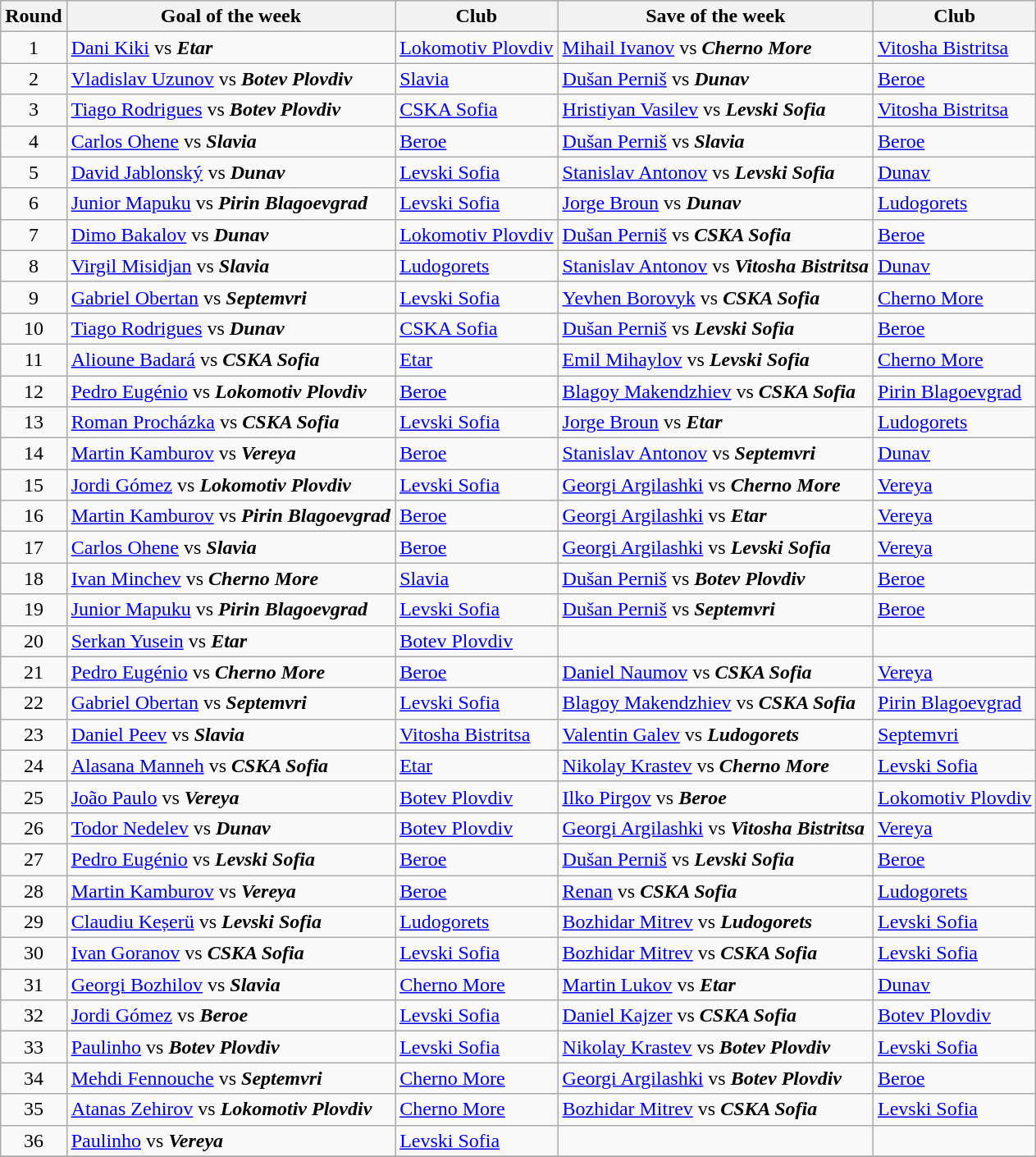<table class="wikitable" style="text-align:center">
<tr>
<th>Round</th>
<th>Goal of the week</th>
<th>Club</th>
<th>Save of the week</th>
<th>Club</th>
</tr>
<tr>
<td>1</td>
<td align="left"> <a href='#'>Dani Kiki</a> vs <strong><em>Etar</em></strong> </td>
<td align="left"><a href='#'>Lokomotiv Plovdiv</a></td>
<td align="left"> <a href='#'>Mihail Ivanov</a> vs <strong><em>Cherno More</em></strong> </td>
<td align="left"><a href='#'>Vitosha Bistritsa</a></td>
</tr>
<tr>
<td>2</td>
<td align="left"> <a href='#'>Vladislav Uzunov</a> vs <strong><em>Botev Plovdiv</em></strong> </td>
<td align="left"><a href='#'>Slavia</a></td>
<td align="left"> <a href='#'>Dušan Perniš</a> vs <strong><em>Dunav</em></strong> </td>
<td align="left"><a href='#'>Beroe</a></td>
</tr>
<tr>
<td>3</td>
<td align="left"> <a href='#'>Tiago Rodrigues</a> vs <strong><em>Botev Plovdiv</em></strong> </td>
<td align="left"><a href='#'>CSKA Sofia</a></td>
<td align="left"> <a href='#'>Hristiyan Vasilev</a> vs <strong><em>Levski Sofia</em></strong> </td>
<td align="left"><a href='#'>Vitosha Bistritsa</a></td>
</tr>
<tr>
<td>4</td>
<td align="left"> <a href='#'>Carlos Ohene</a> vs <strong><em>Slavia</em></strong> </td>
<td align="left"><a href='#'>Beroe</a></td>
<td align="left"> <a href='#'>Dušan Perniš</a> vs <strong><em>Slavia</em></strong> </td>
<td align="left"><a href='#'>Beroe</a></td>
</tr>
<tr>
<td>5</td>
<td align="left"> <a href='#'>David Jablonský</a> vs <strong><em>Dunav</em></strong> </td>
<td align="left"><a href='#'>Levski Sofia</a></td>
<td align="left"> <a href='#'>Stanislav Antonov</a> vs <strong><em>Levski Sofia</em></strong> </td>
<td align="left"><a href='#'>Dunav</a></td>
</tr>
<tr>
<td>6</td>
<td align="left"> <a href='#'>Junior Mapuku</a> vs <strong><em>Pirin Blagoevgrad</em></strong> </td>
<td align="left"><a href='#'>Levski Sofia</a></td>
<td align="left"> <a href='#'>Jorge Broun</a> vs <strong><em>Dunav</em></strong> </td>
<td align="left"><a href='#'>Ludogorets</a></td>
</tr>
<tr>
<td>7</td>
<td align="left"> <a href='#'>Dimo Bakalov</a> vs <strong><em>Dunav</em></strong> </td>
<td align="left"><a href='#'>Lokomotiv Plovdiv</a></td>
<td align="left"> <a href='#'>Dušan Perniš</a> vs <strong><em>CSKA Sofia</em></strong> </td>
<td align="left"><a href='#'>Beroe</a></td>
</tr>
<tr>
<td>8</td>
<td align="left"> <a href='#'>Virgil Misidjan</a> vs <strong><em>Slavia</em></strong> </td>
<td align="left"><a href='#'>Ludogorets</a></td>
<td align="left"> <a href='#'>Stanislav Antonov</a> vs <strong><em>Vitosha Bistritsa</em></strong> </td>
<td align="left"><a href='#'>Dunav</a></td>
</tr>
<tr>
<td>9</td>
<td align="left"> <a href='#'>Gabriel Obertan</a> vs <strong><em>Septemvri</em></strong> </td>
<td align="left"><a href='#'>Levski Sofia</a></td>
<td align="left"> <a href='#'>Yevhen Borovyk</a> vs <strong><em>CSKA Sofia</em></strong> </td>
<td align="left"><a href='#'>Cherno More</a></td>
</tr>
<tr>
<td>10</td>
<td align="left"> <a href='#'>Tiago Rodrigues</a> vs <strong><em>Dunav</em></strong> </td>
<td align="left"><a href='#'>CSKA Sofia</a></td>
<td align="left"> <a href='#'>Dušan Perniš</a> vs <strong><em>Levski Sofia</em></strong> </td>
<td align="left"><a href='#'>Beroe</a></td>
</tr>
<tr>
<td>11</td>
<td align="left"> <a href='#'>Alioune Badará</a> vs <strong><em>CSKA Sofia</em></strong> </td>
<td align="left"><a href='#'>Etar</a></td>
<td align="left"> <a href='#'>Emil Mihaylov</a> vs <strong><em>Levski Sofia</em></strong> </td>
<td align="left"><a href='#'>Cherno More</a></td>
</tr>
<tr>
<td>12</td>
<td align="left"> <a href='#'>Pedro Eugénio</a> vs <strong><em>Lokomotiv Plovdiv</em></strong> </td>
<td align="left"><a href='#'>Beroe</a></td>
<td align="left"> <a href='#'>Blagoy Makendzhiev</a> vs <strong><em>CSKA Sofia</em></strong> </td>
<td align="left"><a href='#'>Pirin Blagoevgrad</a></td>
</tr>
<tr>
<td>13</td>
<td align="left"> <a href='#'>Roman Procházka</a> vs <strong><em>CSKA Sofia</em></strong> </td>
<td align="left"><a href='#'>Levski Sofia</a></td>
<td align="left"> <a href='#'>Jorge Broun</a> vs <strong><em>Etar</em></strong> </td>
<td align="left"><a href='#'>Ludogorets</a></td>
</tr>
<tr>
<td>14</td>
<td align="left"> <a href='#'>Martin Kamburov</a> vs <strong><em>Vereya</em></strong> </td>
<td align="left"><a href='#'>Beroe</a></td>
<td align="left"> <a href='#'>Stanislav Antonov</a> vs <strong><em>Septemvri</em></strong> </td>
<td align="left"><a href='#'>Dunav</a></td>
</tr>
<tr>
<td>15</td>
<td align="left"> <a href='#'>Jordi Gómez</a> vs <strong><em>Lokomotiv Plovdiv</em></strong> </td>
<td align="left"><a href='#'>Levski Sofia</a></td>
<td align="left"> <a href='#'>Georgi Argilashki</a> vs <strong><em>Cherno More</em></strong> </td>
<td align="left"><a href='#'>Vereya</a></td>
</tr>
<tr>
<td>16</td>
<td align="left"> <a href='#'>Martin Kamburov</a> vs <strong><em>Pirin Blagoevgrad</em></strong> </td>
<td align="left"><a href='#'>Beroe</a></td>
<td align="left"> <a href='#'>Georgi Argilashki</a> vs <strong><em>Etar</em></strong> </td>
<td align="left"><a href='#'>Vereya</a></td>
</tr>
<tr>
<td>17</td>
<td align="left"> <a href='#'>Carlos Ohene</a> vs <strong><em>Slavia</em></strong> </td>
<td align="left"><a href='#'>Beroe</a></td>
<td align="left"> <a href='#'>Georgi Argilashki</a> vs <strong><em>Levski Sofia</em></strong> </td>
<td align="left"><a href='#'>Vereya</a></td>
</tr>
<tr>
<td>18</td>
<td align="left"> <a href='#'>Ivan Minchev</a> vs <strong><em>Cherno More</em></strong> </td>
<td align="left"><a href='#'>Slavia</a></td>
<td align="left"> <a href='#'>Dušan Perniš</a> vs <strong><em>Botev Plovdiv</em></strong> </td>
<td align="left"><a href='#'>Beroe</a></td>
</tr>
<tr>
<td>19</td>
<td align="left"> <a href='#'>Junior Mapuku</a> vs <strong><em>Pirin Blagoevgrad</em></strong> </td>
<td align="left"><a href='#'>Levski Sofia</a></td>
<td align="left"> <a href='#'>Dušan Perniš</a> vs <strong><em>Septemvri</em></strong> </td>
<td align="left"><a href='#'>Beroe</a></td>
</tr>
<tr>
<td>20</td>
<td align="left"> <a href='#'>Serkan Yusein</a> vs <strong><em>Etar</em></strong> </td>
<td align="left"><a href='#'>Botev Plovdiv</a></td>
<td align="left"></td>
<td align="left"></td>
</tr>
<tr>
<td>21</td>
<td align="left"> <a href='#'>Pedro Eugénio</a> vs <strong><em>Cherno More</em></strong> </td>
<td align="left"><a href='#'>Beroe</a></td>
<td align="left"> <a href='#'>Daniel Naumov</a> vs <strong><em>CSKA Sofia</em></strong> </td>
<td align="left"><a href='#'>Vereya</a></td>
</tr>
<tr>
<td>22</td>
<td align="left"> <a href='#'>Gabriel Obertan</a> vs <strong><em>Septemvri</em></strong> </td>
<td align="left"><a href='#'>Levski Sofia</a></td>
<td align="left"> <a href='#'>Blagoy Makendzhiev</a> vs <strong><em>CSKA Sofia</em></strong> </td>
<td align="left"><a href='#'>Pirin Blagoevgrad</a></td>
</tr>
<tr>
<td>23</td>
<td align="left"> <a href='#'>Daniel Peev</a> vs <strong><em>Slavia</em></strong> </td>
<td align="left"><a href='#'>Vitosha Bistritsa</a></td>
<td align="left"> <a href='#'>Valentin Galev</a> vs <strong><em>Ludogorets</em></strong> </td>
<td align="left"><a href='#'>Septemvri</a></td>
</tr>
<tr>
<td>24</td>
<td align="left"> <a href='#'>Alasana Manneh</a> vs <strong><em>CSKA Sofia</em></strong> </td>
<td align="left"><a href='#'>Etar</a></td>
<td align="left"> <a href='#'>Nikolay Krastev</a> vs <strong><em>Cherno More</em></strong> </td>
<td align="left"><a href='#'>Levski Sofia</a></td>
</tr>
<tr>
<td>25</td>
<td align="left"> <a href='#'>João Paulo</a> vs <strong><em>Vereya</em></strong> </td>
<td align="left"><a href='#'>Botev Plovdiv</a></td>
<td align="left"> <a href='#'>Ilko Pirgov</a> vs <strong><em>Beroe</em></strong> </td>
<td align="left"><a href='#'>Lokomotiv Plovdiv</a></td>
</tr>
<tr>
<td>26</td>
<td align="left"> <a href='#'>Todor Nedelev</a> vs <strong><em>Dunav</em></strong> </td>
<td align="left"><a href='#'>Botev Plovdiv</a></td>
<td align="left"> <a href='#'>Georgi Argilashki</a> vs <strong><em>Vitosha Bistritsa</em></strong> </td>
<td align="left"><a href='#'>Vereya</a></td>
</tr>
<tr>
<td>27</td>
<td align="left"> <a href='#'>Pedro Eugénio</a> vs <strong><em>Levski Sofia</em></strong> </td>
<td align="left"><a href='#'>Beroe</a></td>
<td align="left"> <a href='#'>Dušan Perniš</a> vs <strong><em>Levski Sofia</em></strong> </td>
<td align="left"><a href='#'>Beroe</a></td>
</tr>
<tr>
<td>28</td>
<td align="left"> <a href='#'>Martin Kamburov</a> vs <strong><em>Vereya</em></strong> </td>
<td align="left"><a href='#'>Beroe</a></td>
<td align="left"> <a href='#'>Renan</a> vs <strong><em>CSKA Sofia</em></strong> </td>
<td align="left"><a href='#'>Ludogorets</a></td>
</tr>
<tr>
<td>29</td>
<td align="left"> <a href='#'>Claudiu Keșerü</a> vs <strong><em>Levski Sofia</em></strong> </td>
<td align="left"><a href='#'>Ludogorets</a></td>
<td align="left"> <a href='#'>Bozhidar Mitrev</a> vs <strong><em>Ludogorets</em></strong> </td>
<td align="left"><a href='#'>Levski Sofia</a></td>
</tr>
<tr>
<td>30</td>
<td align="left"> <a href='#'>Ivan Goranov</a> vs <strong><em>CSKA Sofia</em></strong> </td>
<td align="left"><a href='#'>Levski Sofia</a></td>
<td align="left"> <a href='#'>Bozhidar Mitrev</a> vs <strong><em>CSKA Sofia</em></strong> </td>
<td align="left"><a href='#'>Levski Sofia</a></td>
</tr>
<tr>
<td>31</td>
<td align="left"> <a href='#'>Georgi Bozhilov</a> vs <strong><em>Slavia</em></strong> </td>
<td align="left"><a href='#'>Cherno More</a></td>
<td align="left"> <a href='#'>Martin Lukov</a> vs <strong><em>Etar</em></strong> </td>
<td align="left"><a href='#'>Dunav</a></td>
</tr>
<tr>
<td>32</td>
<td align="left"> <a href='#'>Jordi Gómez</a> vs <strong><em>Beroe</em></strong> </td>
<td align="left"><a href='#'>Levski Sofia</a></td>
<td align="left"> <a href='#'>Daniel Kajzer</a> vs <strong><em>CSKA Sofia</em></strong> </td>
<td align="left"><a href='#'>Botev Plovdiv</a></td>
</tr>
<tr>
<td>33</td>
<td align="left"> <a href='#'>Paulinho</a> vs <strong><em>Botev Plovdiv</em></strong> </td>
<td align="left"><a href='#'>Levski Sofia</a></td>
<td align="left"> <a href='#'>Nikolay Krastev</a> vs <strong><em>Botev Plovdiv</em></strong> </td>
<td align="left"><a href='#'>Levski Sofia</a></td>
</tr>
<tr>
<td>34</td>
<td align="left"> <a href='#'>Mehdi Fennouche</a> vs <strong><em>Septemvri</em></strong> </td>
<td align="left"><a href='#'>Cherno More</a></td>
<td align="left"> <a href='#'>Georgi Argilashki</a> vs <strong><em>Botev Plovdiv</em></strong> </td>
<td align="left"><a href='#'>Beroe</a></td>
</tr>
<tr>
<td>35</td>
<td align="left"> <a href='#'>Atanas Zehirov</a> vs <strong><em>Lokomotiv Plovdiv</em></strong> </td>
<td align="left"><a href='#'>Cherno More</a></td>
<td align="left"> <a href='#'>Bozhidar Mitrev</a> vs <strong><em>CSKA Sofia</em></strong> </td>
<td align="left"><a href='#'>Levski Sofia</a></td>
</tr>
<tr>
<td>36</td>
<td align="left"> <a href='#'>Paulinho</a> vs <strong><em>Vereya</em></strong> </td>
<td align="left"><a href='#'>Levski Sofia</a></td>
<td align="left"></td>
<td align="left"></td>
</tr>
<tr>
</tr>
</table>
